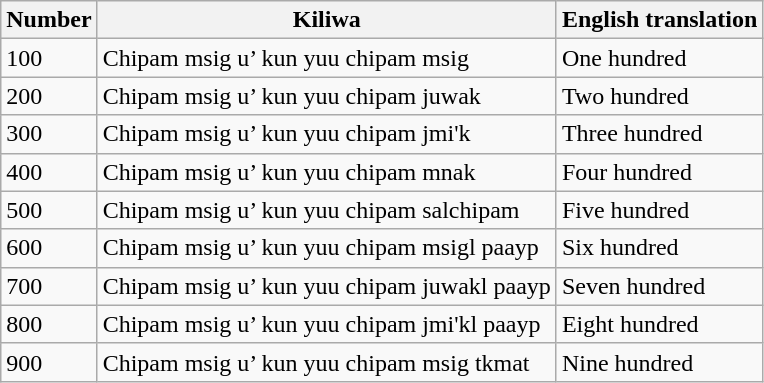<table class="wikitable sortable">
<tr>
<th>Number</th>
<th>Kiliwa</th>
<th>English translation</th>
</tr>
<tr>
<td>100</td>
<td>Chipam msig u’ kun yuu chipam msig</td>
<td>One hundred</td>
</tr>
<tr>
<td>200</td>
<td>Chipam msig u’ kun yuu chipam juwak</td>
<td>Two hundred</td>
</tr>
<tr>
<td>300</td>
<td>Chipam msig u’ kun yuu chipam jmi'k</td>
<td>Three hundred</td>
</tr>
<tr>
<td>400</td>
<td>Chipam msig u’ kun yuu chipam mnak</td>
<td>Four hundred</td>
</tr>
<tr>
<td>500</td>
<td>Chipam msig u’ kun yuu chipam salchipam</td>
<td>Five hundred</td>
</tr>
<tr>
<td>600</td>
<td>Chipam msig u’ kun yuu chipam msigl paayp</td>
<td>Six hundred</td>
</tr>
<tr>
<td>700</td>
<td>Chipam msig u’ kun yuu chipam juwakl paayp</td>
<td>Seven hundred</td>
</tr>
<tr>
<td>800</td>
<td>Chipam msig u’ kun yuu chipam jmi'kl paayp</td>
<td>Eight hundred</td>
</tr>
<tr>
<td>900</td>
<td>Chipam msig u’ kun yuu chipam msig tkmat</td>
<td>Nine hundred</td>
</tr>
</table>
